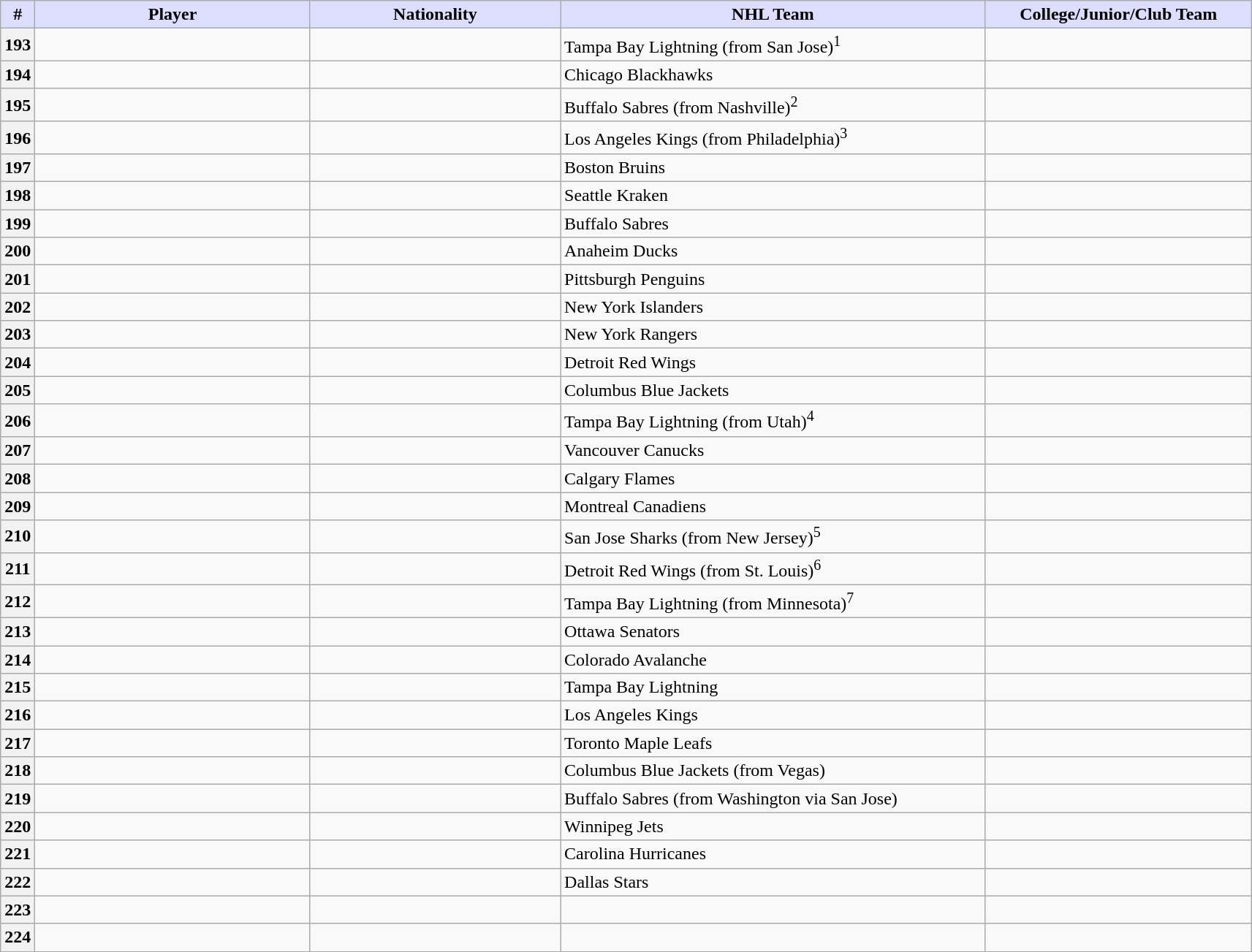<table class="wikitable">
<tr>
<th style="background:#ddf; width:2.75%;">#</th>
<th style="background:#ddf; width:22.0%;">Player</th>
<th style="background:#ddf; width:20.0%;">Nationality</th>
<th style="background:#ddf; width:34.0%;">NHL Team</th>
<th style="background:#ddf; width:100.0%;">College/Junior/Club Team</th>
</tr>
<tr>
<th>193</th>
<td></td>
<td></td>
<td>Tampa Bay Lightning (from San Jose)<sup>1</sup></td>
<td></td>
</tr>
<tr>
<th>194</th>
<td></td>
<td></td>
<td>Chicago Blackhawks</td>
<td></td>
</tr>
<tr>
<th>195</th>
<td></td>
<td></td>
<td>Buffalo Sabres (from Nashville)<sup>2</sup></td>
<td></td>
</tr>
<tr>
<th>196</th>
<td></td>
<td></td>
<td>Los Angeles Kings (from Philadelphia)<sup>3</sup></td>
<td></td>
</tr>
<tr>
<th>197</th>
<td></td>
<td></td>
<td>Boston Bruins</td>
<td></td>
</tr>
<tr>
<th>198</th>
<td></td>
<td></td>
<td>Seattle Kraken</td>
<td></td>
</tr>
<tr>
<th>199</th>
<td></td>
<td></td>
<td>Buffalo Sabres</td>
<td></td>
</tr>
<tr>
<th>200</th>
<td></td>
<td></td>
<td>Anaheim Ducks</td>
<td></td>
</tr>
<tr>
<th>201</th>
<td></td>
<td></td>
<td>Pittsburgh Penguins</td>
<td></td>
</tr>
<tr>
<th>202</th>
<td></td>
<td></td>
<td>New York Islanders</td>
<td></td>
</tr>
<tr>
<th>203</th>
<td></td>
<td></td>
<td>New York Rangers</td>
<td></td>
</tr>
<tr>
<th>204</th>
<td></td>
<td></td>
<td>Detroit Red Wings</td>
<td></td>
</tr>
<tr>
<th>205</th>
<td></td>
<td></td>
<td>Columbus Blue Jackets</td>
<td></td>
</tr>
<tr>
<th>206</th>
<td></td>
<td></td>
<td>Tampa Bay Lightning (from Utah)<sup>4</sup></td>
<td></td>
</tr>
<tr>
<th>207</th>
<td></td>
<td></td>
<td>Vancouver Canucks</td>
<td></td>
</tr>
<tr>
<th>208</th>
<td></td>
<td></td>
<td>Calgary Flames</td>
<td></td>
</tr>
<tr>
<th>209</th>
<td></td>
<td></td>
<td>Montreal Canadiens</td>
<td></td>
</tr>
<tr>
<th>210</th>
<td></td>
<td></td>
<td>San Jose Sharks (from New Jersey)<sup>5</sup></td>
<td></td>
</tr>
<tr>
<th>211</th>
<td></td>
<td></td>
<td>Detroit Red Wings (from St. Louis)<sup>6</sup></td>
<td></td>
</tr>
<tr>
<th>212</th>
<td></td>
<td></td>
<td>Tampa Bay Lightning (from Minnesota)<sup>7</sup></td>
<td></td>
</tr>
<tr>
<th>213</th>
<td></td>
<td></td>
<td>Ottawa Senators</td>
<td></td>
</tr>
<tr>
<th>214</th>
<td></td>
<td></td>
<td>Colorado Avalanche</td>
<td></td>
</tr>
<tr>
<th>215</th>
<td></td>
<td></td>
<td>Tampa Bay Lightning</td>
<td></td>
</tr>
<tr>
<th>216</th>
<td></td>
<td></td>
<td>Los Angeles Kings</td>
<td></td>
</tr>
<tr>
<th>217</th>
<td></td>
<td></td>
<td>Toronto Maple Leafs</td>
<td></td>
</tr>
<tr>
<th>218</th>
<td></td>
<td></td>
<td>Columbus Blue Jackets (from Vegas)</td>
<td></td>
</tr>
<tr>
<th>219</th>
<td></td>
<td></td>
<td>Buffalo Sabres (from Washington via San Jose)</td>
<td></td>
</tr>
<tr>
<th>220</th>
<td></td>
<td></td>
<td>Winnipeg Jets</td>
<td></td>
</tr>
<tr>
<th>221</th>
<td></td>
<td></td>
<td>Carolina Hurricanes</td>
<td></td>
</tr>
<tr>
<th>222</th>
<td></td>
<td></td>
<td>Dallas Stars</td>
<td></td>
</tr>
<tr>
<th>223</th>
<td></td>
<td></td>
<td></td>
<td></td>
</tr>
<tr>
<th>224</th>
<td></td>
<td></td>
<td></td>
<td></td>
</tr>
</table>
